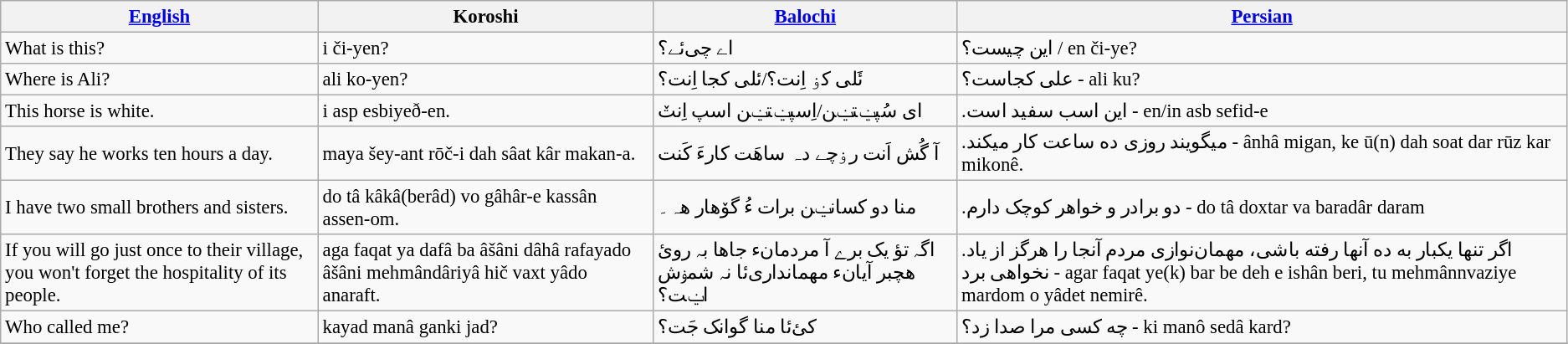<table class="wikitable" style="font-size: 95%">
<tr>
<th><a href='#'>English</a></th>
<th>Koroshi</th>
<th><a href='#'>Balochi</a></th>
<th><a href='#'>Persian</a></th>
</tr>
<tr>
<td>What is this?</td>
<td>i či-yen?</td>
<td>اے چی‌ئے؟</td>
<td>این چیست؟ / en či-ye?</td>
</tr>
<tr>
<td>Where is Ali?</td>
<td>ali ko-yen?</td>
<td>ئَلی کۏ اِنت؟/ئلی کجا اِنت؟</td>
<td>علی کجاست؟ - ali ku?</td>
</tr>
<tr>
<td>This horse is white.</td>
<td>i asp esbiyeð-en.</td>
<td>ای سُپݔتݔن/اِسپݔتݔن اسپ اِنتٚ</td>
<td>.این اسب سفید است - en/in asb sefid-e</td>
</tr>
<tr>
<td>They say he works ten hours a day.</td>
<td>maya šey-ant rōč-i dah sâat kâr makan-a.</td>
<td>آ گُش اَنت رۏچے دہ ساھَت کارءَ کَنت</td>
<td>.میگویند روزی ده ساعت کار میکند  - ânhâ migan, ke ū(n) dah soat dar rūz kar mikonê.</td>
</tr>
<tr>
<td>I have two small brothers and sisters.</td>
<td>do tâ kâkâ(berâd) vo gâhâr-e kassân assen-om.</td>
<td>منا دو كسانݔن برات ءُ گوٚھار ھہ۔</td>
<td>.دو برادر و خواهر کوچک دارم - do tâ doxtar va baradâr daram</td>
</tr>
<tr>
<td>If you will go just once to their village, you won't forget the hospitality of its people.</td>
<td>aga faqat ya dafâ ba âšâni dâhâ rafayado âšâni mehmândâriyâ hič vaxt yâdo anaraft.</td>
<td>اگہ تؤ یک برے آ مردمانء جاھا بہ روئ ھچبر آیانء مھمانداری‌ئا نہ شمۏش اݔت؟</td>
<td>.اگر تنها یکبار به ده آنها رفته باشی، مهمان‌نوازی مردم آنجا را هرگز از یاد نخواهی برد - agar faqat ye(k) bar be deh e ishân beri, tu mehmânnvaziye mardom o yâdet nemirê.</td>
</tr>
<tr>
<td>Who called me?</td>
<td>kayad manâ ganki jad?</td>
<td>کئ‌ئا منا گوانک جَت؟</td>
<td>چه کسی مرا صدا زد؟ - ki manô sedâ kard?</td>
</tr>
<tr>
</tr>
</table>
